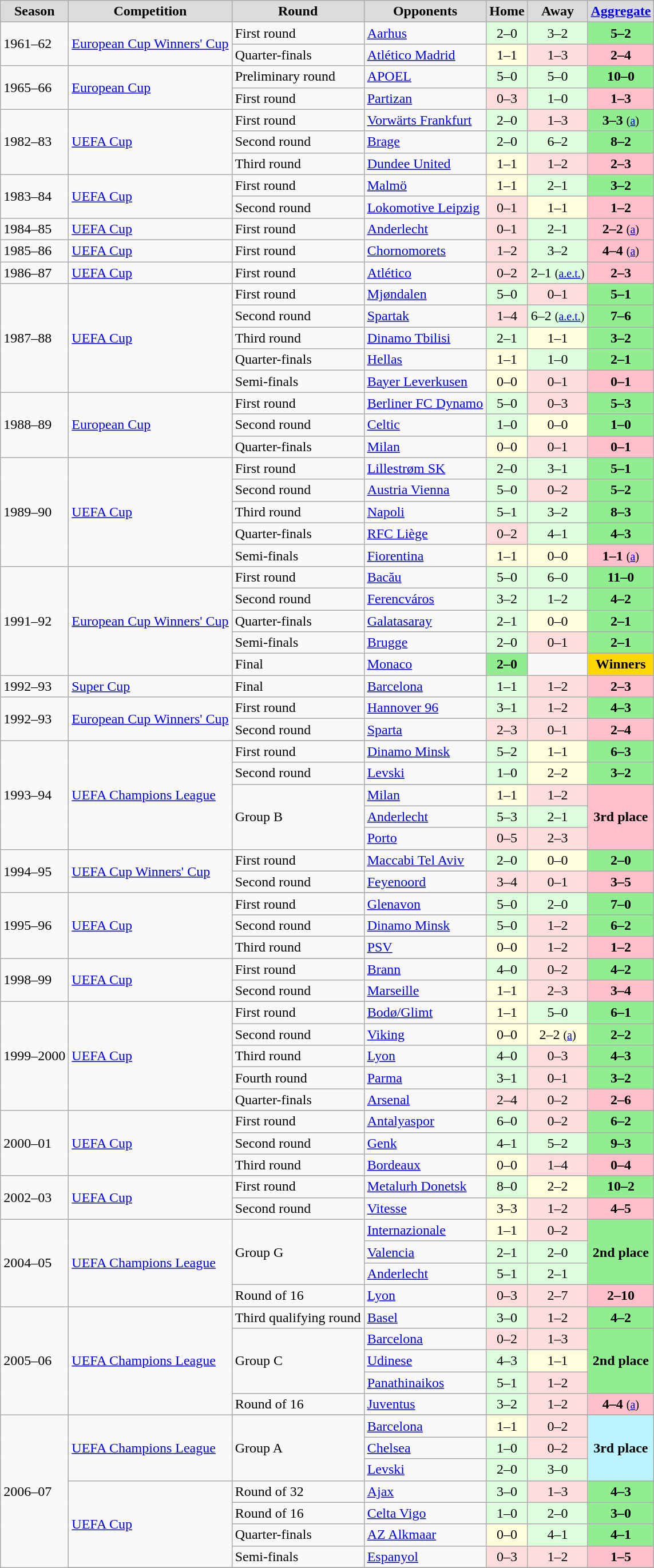<table class="wikitable">
<tr>
<th style="background:#DCDCDC">Season</th>
<th style="background:#DCDCDC">Competition</th>
<th style="background:#DCDCDC">Round</th>
<th style="background:#DCDCDC">Opponents</th>
<th style="background:#DCDCDC">Home</th>
<th style="background:#DCDCDC">Away</th>
<th style="background:#DCDCDC"><a href='#'>Aggregate</a></th>
</tr>
<tr>
<td align=left rowspan="2">1961–62</td>
<td align=left rowspan="2"><a href='#'>European Cup Winners' Cup</a></td>
<td align=left>First round</td>
<td align=left> <a href='#'>Aarhus</a></td>
<td bgcolor="#ddffdd" style="text-align:center;">2–0</td>
<td bgcolor="#ddffdd" style="text-align:center;">3–2</td>
<td bgcolor=lightgreen style="text-align:center;"><strong>5–2</strong></td>
</tr>
<tr>
<td align=left>Quarter-finals</td>
<td align=left> <a href='#'>Atlético Madrid</a></td>
<td bgcolor="#ffffdd" style="text-align:center;">1–1</td>
<td bgcolor="#ffdddd" style="text-align:center;">1–3</td>
<td bgcolor=pink style="text-align:center;"><strong>2–4</strong></td>
</tr>
<tr>
<td align=left rowspan="2">1965–66</td>
<td align=left rowspan="2"><a href='#'>European Cup</a></td>
<td align=left>Preliminary round</td>
<td align=left> <a href='#'>APOEL</a></td>
<td bgcolor="#ddffdd" style="text-align:center;">5–0</td>
<td bgcolor="#ddffdd" style="text-align:center;">5–0</td>
<td bgcolor=lightgreen style="text-align:center;"><strong>10–0</strong></td>
</tr>
<tr>
<td align=left>First round</td>
<td align=left> <a href='#'>Partizan</a></td>
<td bgcolor="#ffdddd" style="text-align:center;">0–3</td>
<td bgcolor="#ddffdd" style="text-align:center;">1–0</td>
<td bgcolor=pink style="text-align:center;"><strong>1–3</strong></td>
</tr>
<tr>
<td align=left rowspan="3">1982–83</td>
<td align=left rowspan="3"><a href='#'>UEFA Cup</a></td>
<td align=left>First round</td>
<td align=left> <a href='#'>Vorwärts Frankfurt</a></td>
<td bgcolor="#ddffdd" style="text-align:center;">2–0</td>
<td bgcolor="#ffdddd" style="text-align:center;">1–3</td>
<td bgcolor=lightgreen style="text-align:center;"><strong>3–3</strong> <small>(<a href='#'>a</a>)</small></td>
</tr>
<tr>
<td align=left>Second round</td>
<td align=left> <a href='#'>Brage</a></td>
<td bgcolor="#ddffdd" style="text-align:center;">2–0</td>
<td bgcolor="#ddffdd" style="text-align:center;">6–2</td>
<td bgcolor=lightgreen style="text-align:center;"><strong>8–2</strong></td>
</tr>
<tr>
<td align=left>Third round</td>
<td align=left> <a href='#'>Dundee United</a></td>
<td bgcolor="#ffffdd" style="text-align:center;">1–1</td>
<td bgcolor="#ffdddd" style="text-align:center;">1–2</td>
<td bgcolor=pink style="text-align:center;"><strong>2–3</strong></td>
</tr>
<tr>
<td align=left rowspan="2">1983–84</td>
<td align=left rowspan="2"><a href='#'>UEFA Cup</a></td>
<td align=left>First round</td>
<td align=left> <a href='#'>Malmö</a></td>
<td bgcolor="#ffffdd" style="text-align:center;">1–1</td>
<td bgcolor="#ddffdd" style="text-align:center;">2–1</td>
<td bgcolor=lightgreen style="text-align:center;"><strong>3–2</strong></td>
</tr>
<tr>
<td align=left>Second round</td>
<td align=left> <a href='#'>Lokomotive Leipzig</a></td>
<td bgcolor="#ffdddd" style="text-align:center;">0–1</td>
<td bgcolor="#ffffdd" style="text-align:center;">1–1</td>
<td bgcolor=pink style="text-align:center;"><strong>1–2</strong></td>
</tr>
<tr>
<td align=left>1984–85</td>
<td align=left><a href='#'>UEFA Cup</a></td>
<td align=left>First round</td>
<td align=left> <a href='#'>Anderlecht</a></td>
<td bgcolor="#ffdddd" style="text-align:center;">0–1</td>
<td bgcolor="#ddffdd" style="text-align:center;">2–1</td>
<td bgcolor=pink style="text-align:center;"><strong>2–2</strong> <small>(<a href='#'>a</a>)</small></td>
</tr>
<tr>
<td align=left>1985–86</td>
<td align=left><a href='#'>UEFA Cup</a></td>
<td align=left>First round</td>
<td align=left> <a href='#'>Chornomorets</a></td>
<td bgcolor="#ffdddd" style="text-align:center;">1–2</td>
<td bgcolor="#ddffdd" style="text-align:center;">3–2</td>
<td bgcolor=pink style="text-align:center;"><strong>4–4</strong> <small>(<a href='#'>a</a>)</small></td>
</tr>
<tr>
<td align=left>1986–87</td>
<td align=left><a href='#'>UEFA Cup</a></td>
<td align=left>First round</td>
<td align=left> <a href='#'>Atlético</a></td>
<td bgcolor="#ffdddd" style="text-align:center;">0–2</td>
<td bgcolor="#ddffdd" style="text-align:center;">2–1 <small>(<a href='#'>a.e.t.</a>)</small></td>
<td bgcolor=pink style="text-align:center;"><strong>2–3</strong></td>
</tr>
<tr>
<td align=left rowspan="5">1987–88</td>
<td align=left rowspan="5"><a href='#'>UEFA Cup</a></td>
<td align=left>First round</td>
<td align=left> <a href='#'>Mjøndalen</a></td>
<td bgcolor="#ddffdd" style="text-align:center;">5–0</td>
<td bgcolor="#ffdddd" style="text-align:center;">0–1</td>
<td bgcolor=lightgreen style="text-align:center;"><strong>5–1</strong></td>
</tr>
<tr>
<td align=left>Second round</td>
<td align=left> <a href='#'>Spartak</a></td>
<td bgcolor="#ffdddd" style="text-align:center;">1–4</td>
<td bgcolor="#ddffdd" style="text-align:center;">6–2 <small>(<a href='#'>a.e.t.</a>)</small></td>
<td bgcolor=lightgreen style="text-align:center;"><strong>7–6</strong></td>
</tr>
<tr>
<td align=left>Third round</td>
<td align=left> <a href='#'>Dinamo Tbilisi</a></td>
<td bgcolor="#ddffdd" style="text-align:center;">2–1</td>
<td bgcolor="#ffffdd" style="text-align:center;">1–1</td>
<td bgcolor=lightgreen style="text-align:center;"><strong>3–2</strong></td>
</tr>
<tr>
<td align=left>Quarter-finals</td>
<td align=left> <a href='#'>Hellas</a></td>
<td bgcolor="#ffffdd" style="text-align:center;">1–1</td>
<td bgcolor="#ddffdd" style="text-align:center;">1–0</td>
<td bgcolor=lightgreen style="text-align:center;"><strong>2–1</strong></td>
</tr>
<tr>
<td align=left>Semi-finals</td>
<td align=left> <a href='#'>Bayer Leverkusen</a></td>
<td bgcolor="#ffffdd" style="text-align:center;">0–0</td>
<td bgcolor="#ffdddd" style="text-align:center;">0–1</td>
<td bgcolor=pink style="text-align:center;"><strong>0–1</strong></td>
</tr>
<tr>
<td align=left rowspan="3">1988–89</td>
<td align=left rowspan="3"><a href='#'>European Cup</a></td>
<td align=left>First round</td>
<td align=left> <a href='#'>Berliner FC Dynamo</a></td>
<td bgcolor="#ddffdd" style="text-align:center;">5–0</td>
<td bgcolor="#ffdddd" style="text-align:center;">0–3</td>
<td bgcolor=lightgreen style="text-align:center;"><strong>5–3</strong></td>
</tr>
<tr>
<td align=left>Second round</td>
<td align=left> <a href='#'>Celtic</a></td>
<td bgcolor="#ddffdd" style="text-align:center;">1–0</td>
<td bgcolor="#ffffdd" style="text-align:center;">0–0</td>
<td bgcolor=lightgreen style="text-align:center;"><strong>1–0</strong></td>
</tr>
<tr>
<td align=left>Quarter-finals</td>
<td align=left> <a href='#'>Milan</a></td>
<td bgcolor="#ffffdd" style="text-align:center;">0–0</td>
<td bgcolor="#ffdddd" style="text-align:center;">0–1</td>
<td bgcolor=pink style="text-align:center;"><strong>0–1</strong></td>
</tr>
<tr>
<td align=left rowspan="5">1989–90</td>
<td align=left rowspan="5"><a href='#'>UEFA Cup</a></td>
<td align=left>First round</td>
<td align=left> <a href='#'>Lillestrøm SK</a></td>
<td bgcolor="#ddffdd" style="text-align:center;">2–0</td>
<td bgcolor="#ddffdd" style="text-align:center;">3–1</td>
<td bgcolor=lightgreen style="text-align:center;"><strong>5–1</strong></td>
</tr>
<tr>
<td align=left>Second round</td>
<td align=left> <a href='#'>Austria Vienna</a></td>
<td bgcolor="#ddffdd" style="text-align:center;">5–0</td>
<td bgcolor="#ffdddd" style="text-align:center;">0–2</td>
<td bgcolor=lightgreen style="text-align:center;"><strong>5–2</strong></td>
</tr>
<tr>
<td align=left>Third round</td>
<td align=left> <a href='#'>Napoli</a></td>
<td bgcolor="#ddffdd" style="text-align:center;">5–1</td>
<td bgcolor="#ddffdd" style="text-align:center;">3–2</td>
<td bgcolor=lightgreen style="text-align:center;"><strong>8–3</strong></td>
</tr>
<tr>
<td align=left>Quarter-finals</td>
<td align=left> <a href='#'>RFC Liège</a></td>
<td bgcolor="#ffdddd" style="text-align:center;">0–2</td>
<td bgcolor="#ddffdd" style="text-align:center;">4–1</td>
<td bgcolor=lightgreen style="text-align:center;"><strong>4–3</strong></td>
</tr>
<tr>
<td align=left>Semi-finals</td>
<td align=left> <a href='#'>Fiorentina</a></td>
<td bgcolor="#ffffdd" style="text-align:center;">1–1</td>
<td bgcolor="#ffffdd" style="text-align:center;">0–0</td>
<td bgcolor=pink style="text-align:center;"><strong>1–1</strong> <small>(<a href='#'>a</a>)</small></td>
</tr>
<tr>
<td align=left rowspan="5">1991–92</td>
<td align=left rowspan="5"><a href='#'>European Cup Winners' Cup</a></td>
<td align=left>First round</td>
<td align=left> <a href='#'>Bacău</a></td>
<td bgcolor="#ddffdd" style="text-align:center;">5–0</td>
<td bgcolor="#ddffdd" style="text-align:center;">6–0</td>
<td bgcolor=lightgreen style="text-align:center;"><strong>11–0</strong></td>
</tr>
<tr>
<td align=left>Second round</td>
<td align=left> <a href='#'>Ferencváros</a></td>
<td bgcolor="#ddffdd" style="text-align:center;">3–2</td>
<td bgcolor="#ddffdd" style="text-align:center;">1–2</td>
<td bgcolor=lightgreen style="text-align:center;"><strong>4–2</strong></td>
</tr>
<tr>
<td align=left>Quarter-finals</td>
<td align=left> <a href='#'>Galatasaray</a></td>
<td bgcolor="#ddffdd" style="text-align:center;">2–1</td>
<td bgcolor="#ffffdd" style="text-align:center;">0–0</td>
<td bgcolor=lightgreen style="text-align:center;"><strong>2–1</strong></td>
</tr>
<tr>
<td align=left>Semi-finals</td>
<td align=left> <a href='#'>Brugge</a></td>
<td bgcolor="#ddffdd" style="text-align:center;">2–0</td>
<td bgcolor="#ffdddd" style="text-align:center;">0–1</td>
<td bgcolor=lightgreen style="text-align:center;"><strong>2–1</strong></td>
</tr>
<tr>
<td align=left>Final</td>
<td align=left> <a href='#'>Monaco</a></td>
<td bgcolor=lightgreen style="text-align:center;"><strong>2–0</strong></td>
<td></td>
<td bgcolor=gold style="text-align:center;"><strong>Winners</strong></td>
</tr>
<tr>
<td align=left>1992–93</td>
<td align=left><a href='#'>Super Cup</a></td>
<td align=left>Final</td>
<td align=left> <a href='#'>Barcelona</a></td>
<td bgcolor="#ddffdd" style="text-align:center;">1–1</td>
<td bgcolor="#ffdddd" style="text-align:center;">1–2</td>
<td bgcolor=pink style="text-align:center;"><strong>2–3</strong></td>
</tr>
<tr>
<td align=left rowspan="2">1992–93</td>
<td align=left rowspan="2"><a href='#'>European Cup Winners' Cup</a></td>
<td align=left>First round</td>
<td align=left> <a href='#'>Hannover 96</a></td>
<td bgcolor="#ddffdd" style="text-align:center;">3–1</td>
<td bgcolor="#ffdddd" style="text-align:center;">1–2</td>
<td bgcolor=lightgreen style="text-align:center;"><strong>4–3</strong></td>
</tr>
<tr>
<td align=left>Second round</td>
<td align=left> <a href='#'>Sparta</a></td>
<td bgcolor="#ffdddd" style="text-align:center;">2–3</td>
<td bgcolor="#ffdddd" style="text-align:center;">0–1</td>
<td bgcolor=pink style="text-align:center;"><strong>2–4</strong></td>
</tr>
<tr>
<td rowspan="7">1993–94</td>
<td rowspan="7"><a href='#'>UEFA Champions League</a></td>
</tr>
<tr>
<td align=left>First round</td>
<td align=left> <a href='#'>Dinamo Minsk</a></td>
<td bgcolor="#ddffdd" style="text-align:center;">5–2</td>
<td bgcolor="#ffffdd" style="text-align:center;">1–1</td>
<td bgcolor=lightgreen style="text-align:center;"><strong>6–3</strong></td>
</tr>
<tr>
<td align=left>Second round</td>
<td align=left> <a href='#'>Levski</a></td>
<td bgcolor="#ddffdd" style="text-align:center;">1–0</td>
<td bgcolor="#ffffdd" style="text-align:center;">2–2</td>
<td bgcolor=lightgreen style="text-align:center;"><strong>3–2</strong></td>
</tr>
<tr>
<td rowspan="5">Group B</td>
</tr>
<tr>
<td> <a href='#'>Milan</a></td>
<td bgcolor="#ffffdd" style="text-align:center;">1–1</td>
<td bgcolor="#ffdddd" style="text-align:center;">1–2</td>
<td rowspan="3" bgcolor=pink style="text-align:center;"><strong>3rd place</strong></td>
</tr>
<tr>
<td> <a href='#'>Anderlecht</a></td>
<td bgcolor="#ddffdd" style="text-align:center;">5–3</td>
<td bgcolor="#ddffdd" style="text-align:center;">2–1</td>
</tr>
<tr>
<td> <a href='#'>Porto</a></td>
<td bgcolor="#ffdddd" style="text-align:center;">0–5</td>
<td bgcolor="#ffdddd" style="text-align:center;">2–3</td>
</tr>
<tr>
<td rowspan="3">1994–95</td>
<td rowspan="3"><a href='#'>UEFA Cup Winners' Cup</a></td>
</tr>
<tr>
<td>First round</td>
<td> <a href='#'>Maccabi Tel Aviv</a></td>
<td bgcolor="#ddffdd" style="text-align:center;">2–0</td>
<td bgcolor="#ffffdd" style="text-align:center;">0–0</td>
<td bgcolor=lightgreen style="text-align:center;"><strong>2–0</strong></td>
</tr>
<tr>
<td>Second round</td>
<td> <a href='#'>Feyenoord</a></td>
<td bgcolor="#ffdddd" style="text-align:center;">3–4</td>
<td bgcolor="#ffdddd" style="text-align:center;">0–1</td>
<td bgcolor=pink style="text-align:center;"><strong>3–5</strong></td>
</tr>
<tr>
<td rowspan="4">1995–96</td>
<td rowspan="4"><a href='#'>UEFA Cup</a></td>
</tr>
<tr>
<td>First round</td>
<td> <a href='#'>Glenavon</a></td>
<td bgcolor="#ddffdd" style="text-align:center;">5–0</td>
<td bgcolor="#ddffdd" style="text-align:center;">2–0</td>
<td bgcolor=lightgreen style="text-align:center;"><strong>7–0</strong></td>
</tr>
<tr>
<td>Second round</td>
<td> <a href='#'>Dinamo Minsk</a></td>
<td bgcolor="#ddffdd" style="text-align:center;">5–0</td>
<td bgcolor="#ffdddd" style="text-align:center;">1–2</td>
<td bgcolor=lightgreen style="text-align:center;"><strong>6–2</strong></td>
</tr>
<tr>
<td>Third round</td>
<td> <a href='#'>PSV</a></td>
<td bgcolor="#ffffdd" style="text-align:center;">0–0</td>
<td bgcolor="#ffdddd" style="text-align:center;">1–2</td>
<td bgcolor=pink style="text-align:center;"><strong>1–2</strong></td>
</tr>
<tr>
<td rowspan="3">1998–99</td>
<td rowspan="3"><a href='#'>UEFA Cup</a></td>
</tr>
<tr>
<td>First round</td>
<td> <a href='#'>Brann</a></td>
<td bgcolor="#ddffdd" style="text-align:center;">4–0 <small></small></td>
<td bgcolor="#ffdddd" style="text-align:center;">0–2</td>
<td bgcolor=lightgreen style="text-align:center;"><strong>4–2</strong></td>
</tr>
<tr>
<td>Second round</td>
<td> <a href='#'>Marseille</a></td>
<td bgcolor="#ffffdd" style="text-align:center;">1–1</td>
<td bgcolor="#ffdddd" style="text-align:center;">2–3</td>
<td bgcolor=pink style="text-align:center;"><strong>3–4</strong></td>
</tr>
<tr>
<td rowspan="6">1999–2000</td>
<td rowspan="6"><a href='#'>UEFA Cup</a></td>
</tr>
<tr>
<td>First round</td>
<td> <a href='#'>Bodø/Glimt</a></td>
<td bgcolor="#ffffdd" style="text-align:center;">1–1</td>
<td bgcolor="#ddffdd" style="text-align:center;">5–0</td>
<td bgcolor=lightgreen style="text-align:center;"><strong>6–1</strong></td>
</tr>
<tr>
<td>Second round</td>
<td> <a href='#'>Viking</a></td>
<td bgcolor="#ffffdd" style="text-align:center;">0–0</td>
<td bgcolor="#ffffdd" style="text-align:center;">2–2 <small>(<a href='#'>a</a>)</small></td>
<td bgcolor=lightgreen style="text-align:center;"><strong>2–2</strong></td>
</tr>
<tr>
<td>Third round</td>
<td> <a href='#'>Lyon</a></td>
<td bgcolor="#ddffdd" style="text-align:center;">4–0</td>
<td bgcolor="#ffdddd" style="text-align:center;">0–3</td>
<td bgcolor=lightgreen style="text-align:center;"><strong>4–3</strong></td>
</tr>
<tr>
<td>Fourth round</td>
<td> <a href='#'>Parma</a></td>
<td bgcolor="#ddffdd" style="text-align:center;">3–1</td>
<td bgcolor="#ffdddd" style="text-align:center;">0–1</td>
<td bgcolor=lightgreen style="text-align:center;"><strong>3–2</strong></td>
</tr>
<tr>
<td>Quarter-finals</td>
<td> <a href='#'>Arsenal</a></td>
<td bgcolor="#ffdddd" style="text-align:center;">2–4</td>
<td bgcolor="#ffdddd" style="text-align:center;">0–2</td>
<td bgcolor=pink style="text-align:center;"><strong>2–6</strong></td>
</tr>
<tr>
<td rowspan="4">2000–01</td>
<td rowspan="4"><a href='#'>UEFA Cup</a></td>
</tr>
<tr>
<td>First round</td>
<td> <a href='#'>Antalyaspor</a></td>
<td bgcolor="#ddffdd" style="text-align:center;">6–0</td>
<td bgcolor="#ffdddd" style="text-align:center;">0–2</td>
<td bgcolor=lightgreen style="text-align:center;"><strong>6–2</strong></td>
</tr>
<tr>
<td>Second round</td>
<td> <a href='#'>Genk</a></td>
<td bgcolor="#ddffdd" style="text-align:center;">4–1</td>
<td bgcolor="#ddffdd" style="text-align:center;">5–2</td>
<td bgcolor=lightgreen style="text-align:center;"><strong>9–3</strong></td>
</tr>
<tr>
<td>Third round</td>
<td> <a href='#'>Bordeaux</a></td>
<td bgcolor="#ffffdd" style="text-align:center;">0–0</td>
<td bgcolor="#ffdddd" style="text-align:center;">1–4</td>
<td bgcolor=pink style="text-align:center;"><strong>0–4</strong></td>
</tr>
<tr>
<td rowspan="3">2002–03</td>
<td rowspan="3"><a href='#'>UEFA Cup</a></td>
</tr>
<tr>
<td>First round</td>
<td> <a href='#'>Metalurh Donetsk</a></td>
<td bgcolor="#ddffdd" style="text-align:center;">8–0</td>
<td bgcolor="#ffffdd" style="text-align:center;">2–2</td>
<td bgcolor=lightgreen style="text-align:center;"><strong>10–2</strong></td>
</tr>
<tr>
<td>Second round</td>
<td> <a href='#'>Vitesse</a></td>
<td bgcolor="#ffffdd" style="text-align:center;">3–3</td>
<td bgcolor="#ffdddd" style="text-align:center;">1–2</td>
<td bgcolor=pink style="text-align:center;"><strong>4–5</strong></td>
</tr>
<tr>
<td rowspan="4">2004–05</td>
<td rowspan="4"><a href='#'>UEFA Champions League</a></td>
<td rowspan="3">Group G</td>
<td> <a href='#'>Internazionale</a></td>
<td bgcolor="#ffffdd" style="text-align:center;">1–1</td>
<td bgcolor="#ffdddd" style="text-align:center;">0–2</td>
<td rowspan="3" bgcolor=lightgreen style="text-align:center;"><strong>2nd place</strong></td>
</tr>
<tr>
<td> <a href='#'>Valencia</a></td>
<td bgcolor="#ddffdd" style="text-align:center;">2–1</td>
<td bgcolor="#ddffdd" style="text-align:center;">2–0</td>
</tr>
<tr>
<td> <a href='#'>Anderlecht</a></td>
<td bgcolor="#ddffdd" style="text-align:center;">5–1</td>
<td bgcolor="#ddffdd" style="text-align:center;">2–1</td>
</tr>
<tr>
<td>Round of 16</td>
<td> <a href='#'>Lyon</a></td>
<td bgcolor="#ffdddd" style="text-align:center;">0–3</td>
<td bgcolor="#ffdddd" style="text-align:center;">2–7</td>
<td bgcolor=pink style="text-align:center;"><strong>2–10</strong></td>
</tr>
<tr>
<td rowspan="5">2005–06</td>
<td rowspan="5"><a href='#'>UEFA Champions League</a></td>
<td>Third qualifying round</td>
<td> <a href='#'>Basel</a></td>
<td bgcolor="#ddffdd" style="text-align:center;">3–0</td>
<td bgcolor="#ffdddd" style="text-align:center;">1–2</td>
<td bgcolor=lightgreen style="text-align:center;"><strong>4–2</strong></td>
</tr>
<tr>
<td rowspan="3">Group C</td>
<td> <a href='#'>Barcelona</a></td>
<td bgcolor="#ffdddd" style="text-align:center;">0–2</td>
<td bgcolor="#ffdddd" style="text-align:center;">1–3</td>
<td rowspan="3" bgcolor=lightgreen style="text-align:center;"><strong>2nd place</strong></td>
</tr>
<tr>
<td> <a href='#'>Udinese</a></td>
<td bgcolor="#ddffdd" style="text-align:center;">4–3</td>
<td bgcolor="#ffffdd" style="text-align:center;">1–1</td>
</tr>
<tr>
<td> <a href='#'>Panathinaikos</a></td>
<td bgcolor="#ddffdd" style="text-align:center;">5–1</td>
<td bgcolor="#ffdddd" style="text-align:center;">1–2</td>
</tr>
<tr>
<td>Round of 16</td>
<td> <a href='#'>Juventus</a></td>
<td bgcolor="#ddffdd" style="text-align:center;">3–2</td>
<td bgcolor="#ffdddd" style="text-align:center;">1–2</td>
<td bgcolor=pink style="text-align:center;"><strong>4–4</strong> <small>(<a href='#'>a</a>)</small></td>
</tr>
<tr>
<td rowspan="9">2006–07</td>
<td rowspan="4"><a href='#'>UEFA Champions League</a></td>
</tr>
<tr>
<td rowspan="3">Group A</td>
<td> <a href='#'>Barcelona</a></td>
<td bgcolor="#ffffdd" style="text-align:center;">1–1</td>
<td bgcolor="#ffdddd" style="text-align:center;">0–2</td>
<td rowspan="3" bgcolor="#BBF3FF" style="text-align:center;"><strong>3rd place</strong></td>
</tr>
<tr>
<td> <a href='#'>Chelsea</a></td>
<td bgcolor="#ddffdd" style="text-align:center;">1–0</td>
<td bgcolor="#ffdddd" style="text-align:center;">0–2</td>
</tr>
<tr>
<td> <a href='#'>Levski</a></td>
<td bgcolor="#ddffdd" style="text-align:center;">2–0</td>
<td bgcolor="#ddffdd" style="text-align:center;">3–0</td>
</tr>
<tr>
<td rowspan="4"><a href='#'>UEFA Cup</a></td>
<td>Round of 32</td>
<td> <a href='#'>Ajax</a></td>
<td bgcolor="#ddffdd" style="text-align:center;">3–0</td>
<td bgcolor="#ffdddd" style="text-align:center;">1–3</td>
<td bgcolor=lightgreen style="text-align:center;"><strong>4–3</strong></td>
</tr>
<tr>
<td>Round of 16</td>
<td> <a href='#'>Celta Vigo</a></td>
<td bgcolor="#ddffdd" style="text-align:center;">1–0</td>
<td bgcolor="#ddffdd" style="text-align:center;">2–0</td>
<td bgcolor=lightgreen style="text-align:center;"><strong>3–0</strong></td>
</tr>
<tr>
<td>Quarter-finals</td>
<td> <a href='#'>AZ Alkmaar</a></td>
<td bgcolor="#ffffdd" style="text-align:center;">0–0</td>
<td bgcolor="#ddffdd" style="text-align:center;">4–1</td>
<td bgcolor=lightgreen style="text-align:center;"><strong>4–1</strong></td>
</tr>
<tr>
<td>Semi-finals</td>
<td> <a href='#'>Espanyol</a></td>
<td bgcolor="#ffdddd" style="text-align:center;">0–3</td>
<td bgcolor="#ffdddd" style="text-align:center;">1–2</td>
<td bgcolor=pink style="text-align:center;"><strong>1–5</strong></td>
</tr>
<tr>
</tr>
</table>
